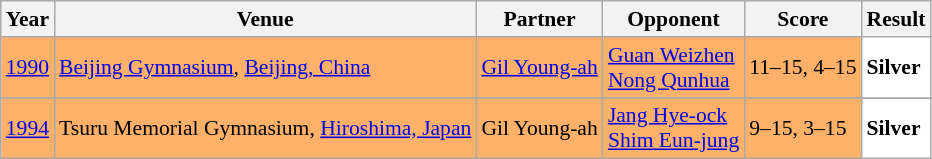<table class="sortable wikitable" style="font-size: 90%;">
<tr>
<th>Year</th>
<th>Venue</th>
<th>Partner</th>
<th>Opponent</th>
<th>Score</th>
<th>Result</th>
</tr>
<tr style="background:#FFB069">
<td align="center"><a href='#'>1990</a></td>
<td align="left"><a href='#'>Beijing Gymnasium</a>, <a href='#'>Beijing, China</a></td>
<td align="left"> <a href='#'>Gil Young-ah</a></td>
<td align="left"> <a href='#'>Guan Weizhen</a> <br>  <a href='#'>Nong Qunhua</a></td>
<td align="left">11–15, 4–15</td>
<td style="text-align:left; background:white"> <strong>Silver</strong></td>
</tr>
<tr>
</tr>
<tr style="background:#FFB069">
<td align="center"><a href='#'>1994</a></td>
<td align="left">Tsuru Memorial Gymnasium, <a href='#'>Hiroshima, Japan</a></td>
<td align="left"> Gil Young-ah</td>
<td align="left"> <a href='#'>Jang Hye-ock</a> <br>  <a href='#'>Shim Eun-jung</a></td>
<td align="left">9–15, 3–15</td>
<td style="text-align:left; background:white"> <strong>Silver</strong></td>
</tr>
</table>
